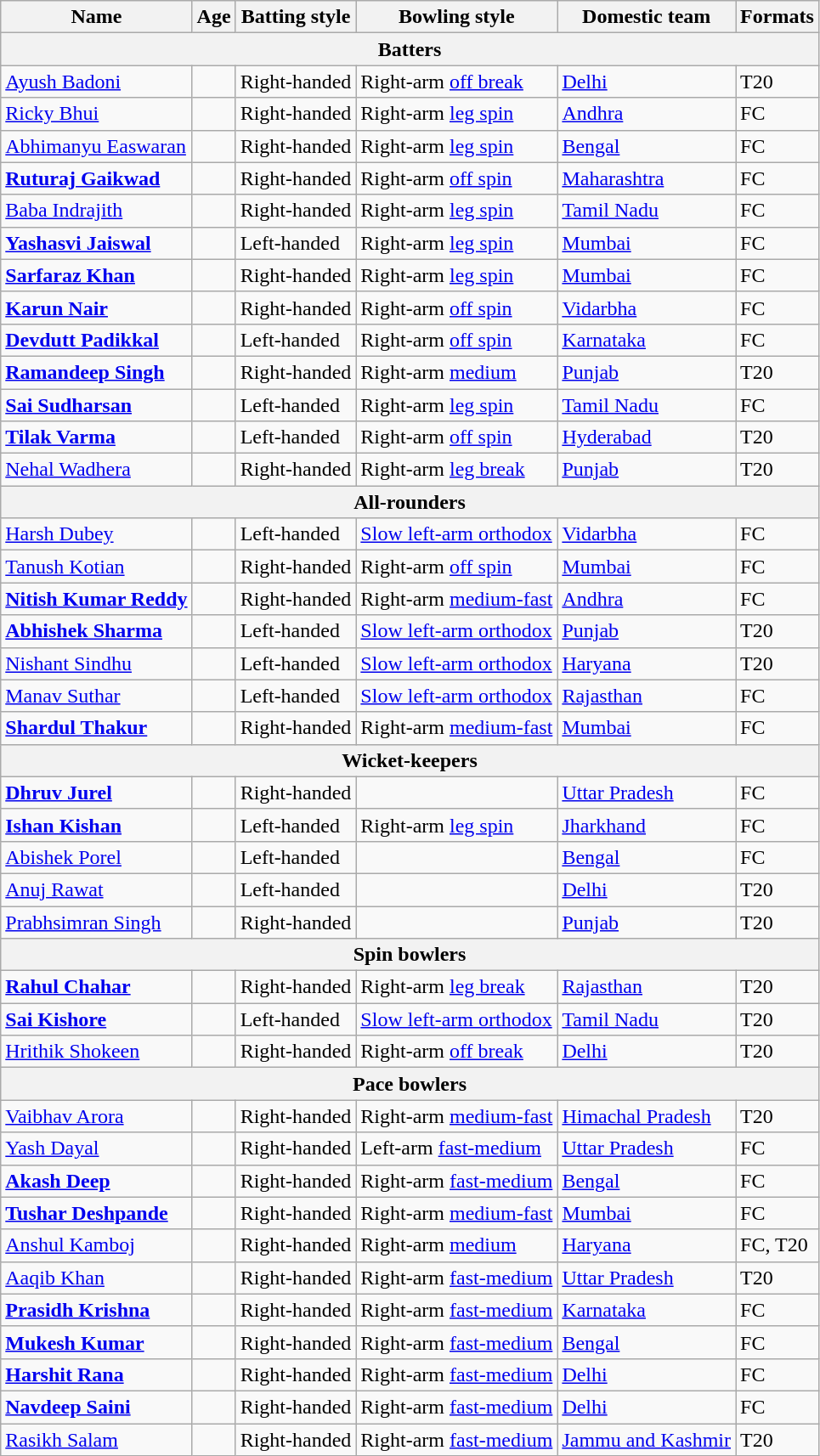<table class="wikitable sortable">
<tr>
<th>Name</th>
<th>Age</th>
<th>Batting style</th>
<th>Bowling style</th>
<th>Domestic team</th>
<th>Formats</th>
</tr>
<tr>
<th colspan="7">Batters</th>
</tr>
<tr>
<td><a href='#'>Ayush Badoni</a></td>
<td></td>
<td>Right-handed</td>
<td>Right-arm <a href='#'>off break</a></td>
<td><a href='#'>Delhi</a></td>
<td>T20</td>
</tr>
<tr>
<td><a href='#'>Ricky Bhui</a></td>
<td></td>
<td>Right-handed</td>
<td>Right-arm <a href='#'>leg spin</a></td>
<td><a href='#'>Andhra</a></td>
<td>FC</td>
</tr>
<tr>
<td><a href='#'>Abhimanyu Easwaran</a></td>
<td></td>
<td>Right-handed</td>
<td>Right-arm <a href='#'>leg spin</a></td>
<td><a href='#'>Bengal</a></td>
<td>FC</td>
</tr>
<tr>
<td><strong><a href='#'>Ruturaj Gaikwad</a></strong></td>
<td></td>
<td>Right-handed</td>
<td>Right-arm <a href='#'>off spin</a></td>
<td><a href='#'>Maharashtra</a></td>
<td>FC</td>
</tr>
<tr>
<td><a href='#'>Baba Indrajith</a></td>
<td></td>
<td>Right-handed</td>
<td>Right-arm <a href='#'>leg spin</a></td>
<td><a href='#'>Tamil Nadu</a></td>
<td>FC</td>
</tr>
<tr>
<td><strong><a href='#'>Yashasvi Jaiswal</a></strong></td>
<td></td>
<td>Left-handed</td>
<td>Right-arm <a href='#'>leg spin</a></td>
<td><a href='#'>Mumbai</a></td>
<td>FC</td>
</tr>
<tr>
<td><strong><a href='#'>Sarfaraz Khan</a></strong></td>
<td></td>
<td>Right-handed</td>
<td>Right-arm <a href='#'>leg spin</a></td>
<td><a href='#'>Mumbai</a></td>
<td>FC</td>
</tr>
<tr>
<td><strong><a href='#'>Karun Nair</a></strong></td>
<td></td>
<td>Right-handed</td>
<td>Right-arm <a href='#'>off spin</a></td>
<td><a href='#'>Vidarbha</a></td>
<td>FC</td>
</tr>
<tr>
<td><strong><a href='#'>Devdutt Padikkal</a></strong></td>
<td></td>
<td>Left-handed</td>
<td>Right-arm <a href='#'>off spin</a></td>
<td><a href='#'>Karnataka</a></td>
<td>FC</td>
</tr>
<tr>
<td><strong><a href='#'>Ramandeep Singh</a></strong></td>
<td></td>
<td>Right-handed</td>
<td>Right-arm <a href='#'>medium</a></td>
<td><a href='#'>Punjab</a></td>
<td>T20</td>
</tr>
<tr>
<td><strong><a href='#'>Sai Sudharsan</a></strong></td>
<td></td>
<td>Left-handed</td>
<td>Right-arm <a href='#'>leg spin</a></td>
<td><a href='#'>Tamil Nadu</a></td>
<td>FC</td>
</tr>
<tr>
<td><strong><a href='#'>Tilak Varma</a></strong></td>
<td></td>
<td>Left-handed</td>
<td>Right-arm <a href='#'>off spin</a></td>
<td><a href='#'>Hyderabad</a></td>
<td>T20</td>
</tr>
<tr>
<td><a href='#'>Nehal Wadhera</a></td>
<td></td>
<td>Right-handed</td>
<td>Right-arm <a href='#'>leg break</a></td>
<td><a href='#'>Punjab</a></td>
<td>T20</td>
</tr>
<tr>
<th colspan="7">All-rounders</th>
</tr>
<tr>
<td><a href='#'>Harsh Dubey</a></td>
<td></td>
<td>Left-handed</td>
<td><a href='#'>Slow left-arm orthodox</a></td>
<td><a href='#'>Vidarbha</a></td>
<td>FC</td>
</tr>
<tr>
<td><a href='#'>Tanush Kotian</a></td>
<td></td>
<td>Right-handed</td>
<td>Right-arm <a href='#'>off spin</a></td>
<td><a href='#'>Mumbai</a></td>
<td>FC</td>
</tr>
<tr>
<td><strong><a href='#'>Nitish Kumar Reddy</a></strong></td>
<td></td>
<td>Right-handed</td>
<td>Right-arm <a href='#'>medium-fast</a></td>
<td><a href='#'>Andhra</a></td>
<td>FC</td>
</tr>
<tr>
<td><strong><a href='#'>Abhishek Sharma</a></strong></td>
<td></td>
<td>Left-handed</td>
<td><a href='#'>Slow left-arm orthodox</a></td>
<td><a href='#'>Punjab</a></td>
<td>T20</td>
</tr>
<tr>
<td><a href='#'>Nishant Sindhu</a></td>
<td></td>
<td>Left-handed</td>
<td><a href='#'>Slow left-arm orthodox</a></td>
<td><a href='#'>Haryana</a></td>
<td>T20</td>
</tr>
<tr>
<td><a href='#'>Manav Suthar</a></td>
<td></td>
<td>Left-handed</td>
<td><a href='#'>Slow left-arm orthodox</a></td>
<td><a href='#'>Rajasthan</a></td>
<td>FC</td>
</tr>
<tr>
<td><strong><a href='#'>Shardul Thakur</a></strong></td>
<td></td>
<td>Right-handed</td>
<td>Right-arm <a href='#'>medium-fast</a></td>
<td><a href='#'>Mumbai</a></td>
<td>FC</td>
</tr>
<tr>
<th colspan="7">Wicket-keepers</th>
</tr>
<tr>
<td><strong><a href='#'>Dhruv Jurel</a></strong></td>
<td></td>
<td>Right-handed</td>
<td></td>
<td><a href='#'>Uttar Pradesh</a></td>
<td>FC</td>
</tr>
<tr>
<td><strong><a href='#'>Ishan Kishan</a></strong></td>
<td></td>
<td>Left-handed</td>
<td>Right-arm <a href='#'>leg spin</a></td>
<td><a href='#'>Jharkhand</a></td>
<td>FC</td>
</tr>
<tr>
<td><a href='#'>Abishek Porel</a></td>
<td></td>
<td>Left-handed</td>
<td></td>
<td><a href='#'>Bengal</a></td>
<td>FC</td>
</tr>
<tr>
<td><a href='#'>Anuj Rawat</a></td>
<td></td>
<td>Left-handed</td>
<td></td>
<td><a href='#'>Delhi</a></td>
<td>T20</td>
</tr>
<tr>
<td><a href='#'>Prabhsimran Singh</a></td>
<td></td>
<td>Right-handed</td>
<td></td>
<td><a href='#'>Punjab</a></td>
<td>T20</td>
</tr>
<tr>
<th colspan="7">Spin bowlers</th>
</tr>
<tr>
<td><strong><a href='#'>Rahul Chahar</a></strong></td>
<td></td>
<td>Right-handed</td>
<td>Right-arm <a href='#'>leg break</a></td>
<td><a href='#'>Rajasthan</a></td>
<td>T20</td>
</tr>
<tr>
<td><strong><a href='#'>Sai Kishore</a></strong></td>
<td></td>
<td>Left-handed</td>
<td><a href='#'>Slow left-arm orthodox</a></td>
<td><a href='#'>Tamil Nadu</a></td>
<td>T20</td>
</tr>
<tr>
<td><a href='#'>Hrithik Shokeen</a></td>
<td></td>
<td>Right-handed</td>
<td>Right-arm <a href='#'>off break</a></td>
<td><a href='#'>Delhi</a></td>
<td>T20</td>
</tr>
<tr>
<th colspan="7">Pace bowlers</th>
</tr>
<tr>
<td><a href='#'>Vaibhav Arora</a></td>
<td></td>
<td>Right-handed</td>
<td>Right-arm <a href='#'>medium-fast</a></td>
<td><a href='#'>Himachal Pradesh</a></td>
<td>T20</td>
</tr>
<tr>
<td><a href='#'>Yash Dayal</a></td>
<td></td>
<td>Right-handed</td>
<td>Left-arm <a href='#'>fast-medium</a></td>
<td><a href='#'>Uttar Pradesh</a></td>
<td>FC</td>
</tr>
<tr>
<td><strong><a href='#'>Akash Deep</a></strong></td>
<td></td>
<td>Right-handed</td>
<td>Right-arm <a href='#'>fast-medium</a></td>
<td><a href='#'>Bengal</a></td>
<td>FC</td>
</tr>
<tr>
<td><strong><a href='#'>Tushar Deshpande</a></strong></td>
<td></td>
<td>Right-handed</td>
<td>Right-arm <a href='#'>medium-fast</a></td>
<td><a href='#'>Mumbai</a></td>
<td>FC</td>
</tr>
<tr>
<td><a href='#'>Anshul Kamboj</a></td>
<td></td>
<td>Right-handed</td>
<td>Right-arm <a href='#'>medium</a></td>
<td><a href='#'>Haryana</a></td>
<td>FC, T20</td>
</tr>
<tr>
<td><a href='#'>Aaqib Khan</a></td>
<td></td>
<td>Right-handed</td>
<td>Right-arm <a href='#'>fast-medium</a></td>
<td><a href='#'>Uttar Pradesh</a></td>
<td>T20</td>
</tr>
<tr>
<td><strong><a href='#'>Prasidh Krishna</a></strong></td>
<td></td>
<td>Right-handed</td>
<td>Right-arm <a href='#'>fast-medium</a></td>
<td><a href='#'>Karnataka</a></td>
<td>FC</td>
</tr>
<tr>
<td><strong><a href='#'>Mukesh Kumar</a></strong></td>
<td></td>
<td>Right-handed</td>
<td>Right-arm <a href='#'>fast-medium</a></td>
<td><a href='#'>Bengal</a></td>
<td>FC</td>
</tr>
<tr>
<td><strong><a href='#'>Harshit Rana</a></strong></td>
<td></td>
<td>Right-handed</td>
<td>Right-arm <a href='#'>fast-medium</a></td>
<td><a href='#'>Delhi</a></td>
<td>FC</td>
</tr>
<tr>
<td><strong><a href='#'>Navdeep Saini</a></strong></td>
<td></td>
<td>Right-handed</td>
<td>Right-arm <a href='#'>fast-medium</a></td>
<td><a href='#'>Delhi</a></td>
<td>FC</td>
</tr>
<tr>
<td><a href='#'>Rasikh Salam</a></td>
<td></td>
<td>Right-handed</td>
<td>Right-arm <a href='#'>fast-medium</a></td>
<td><a href='#'>Jammu and Kashmir</a></td>
<td>T20</td>
</tr>
</table>
